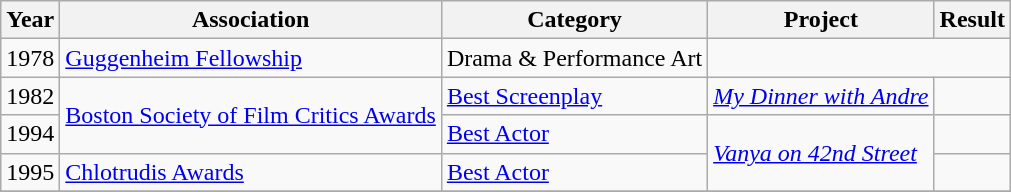<table class="wikitable">
<tr>
<th>Year</th>
<th>Association</th>
<th>Category</th>
<th>Project</th>
<th>Result</th>
</tr>
<tr>
<td>1978</td>
<td><a href='#'>Guggenheim Fellowship</a></td>
<td>Drama & Performance Art</td>
</tr>
<tr>
<td>1982</td>
<td rowspan=2><a href='#'>Boston Society of Film Critics Awards</a></td>
<td><a href='#'>Best Screenplay</a></td>
<td><em><a href='#'>My Dinner with Andre</a></em></td>
<td></td>
</tr>
<tr>
<td>1994</td>
<td><a href='#'>Best Actor</a></td>
<td rowspan="2"><em><a href='#'>Vanya on 42nd Street</a></em></td>
<td></td>
</tr>
<tr>
<td>1995</td>
<td><a href='#'>Chlotrudis Awards</a></td>
<td><a href='#'>Best Actor</a></td>
<td></td>
</tr>
<tr>
</tr>
</table>
